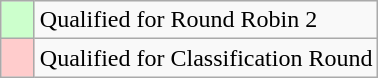<table class="wikitable">
<tr>
<td style="width: 15px; background: #CFC;"></td>
<td>Qualified for Round Robin 2</td>
</tr>
<tr>
<td style="width: 15px; background: #FCC;"></td>
<td>Qualified for Classification Round</td>
</tr>
</table>
